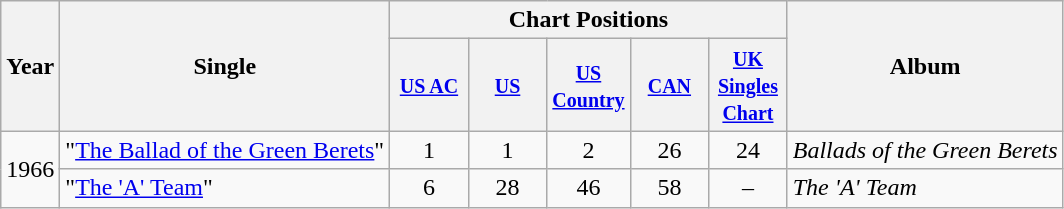<table class="wikitable">
<tr>
<th rowspan="2">Year</th>
<th rowspan="2">Single</th>
<th colspan="5">Chart Positions</th>
<th rowspan="2">Album</th>
</tr>
<tr>
<th style="width:45px;"><small><a href='#'>US AC</a></small></th>
<th style="width:45px;"><small><a href='#'>US</a></small></th>
<th style="width:45px;"><small><a href='#'>US Country</a></small></th>
<th style="width:45px;"><small><a href='#'>CAN</a></small></th>
<th style="width:45px;"><small><a href='#'>UK Singles Chart</a></small></th>
</tr>
<tr>
<td rowspan="2">1966</td>
<td>"<a href='#'>The Ballad of the Green Berets</a>"</td>
<td style="text-align:center;">1</td>
<td style="text-align:center;">1</td>
<td style="text-align:center;">2</td>
<td style="text-align:center;">26</td>
<td style="text-align:center;">24</td>
<td><em>Ballads of the Green Berets</em></td>
</tr>
<tr>
<td>"<a href='#'>The 'A' Team</a>"</td>
<td style="text-align:center;">6</td>
<td style="text-align:center;">28</td>
<td style="text-align:center;">46</td>
<td style="text-align:center;">58</td>
<td style="text-align:center;">–</td>
<td><em>The 'A' Team</em></td>
</tr>
</table>
